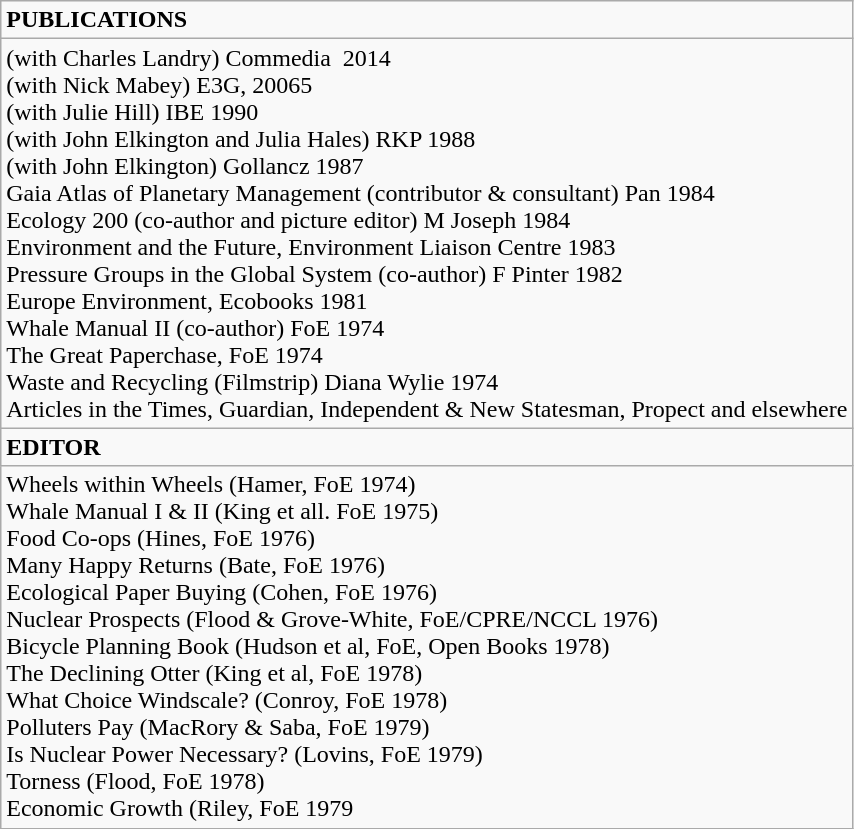<table class="wikitable">
<tr>
<td colspan="2"><strong>PUBLICATIONS</strong></td>
</tr>
<tr>
<td colspan="2"> (with Charles Landry) Commedia  2014<br> (with Nick Mabey) E3G, 20065<br> (with Julie Hill)  IBE 1990<br> (with John Elkington and Julia Hales) RKP 1988<br> (with John Elkington) Gollancz 1987<br>Gaia Atlas of Planetary Management (contributor & consultant) Pan 1984<br>Ecology 200 (co-author and picture editor) M Joseph 1984<br>Environment and the Future, Environment Liaison Centre 1983<br>Pressure Groups in the Global System (co-author) F Pinter 1982<br>Europe Environment, Ecobooks 1981<br>Whale Manual II (co-author) FoE 1974<br>The Great Paperchase, FoE 1974<br>Waste and Recycling (Filmstrip) Diana Wylie 1974<br>Articles in the Times, Guardian, Independent & New  Statesman, Propect and elsewhere</td>
</tr>
<tr>
<td colspan="2"><strong>EDITOR</strong></td>
</tr>
<tr>
<td colspan="2">Wheels within Wheels (Hamer, FoE 1974)<br>Whale Manual I & II (King et all. FoE 1975)<br>Food Co-ops (Hines, FoE 1976)<br>Many Happy Returns (Bate, FoE 1976)<br>Ecological Paper Buying (Cohen, FoE 1976)<br>Nuclear Prospects (Flood & Grove-White,  FoE/CPRE/NCCL 1976)<br>Bicycle Planning Book (Hudson et al, FoE, Open Books  1978)<br>The Declining Otter (King et al, FoE 1978)<br>What Choice Windscale? (Conroy, FoE 1978)<br>Polluters Pay (MacRory & Saba, FoE 1979)<br>Is Nuclear Power Necessary? (Lovins, FoE 1979)<br>Torness (Flood, FoE 1978)<br>Economic Growth (Riley, FoE 1979</td>
</tr>
</table>
